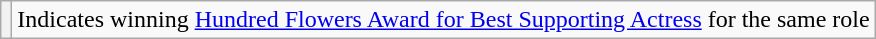<table class="wikitable">
<tr>
<th scope="row" style="text-align:center"></th>
<td>Indicates winning <a href='#'>Hundred Flowers Award for Best Supporting Actress</a> for the same role</td>
</tr>
</table>
